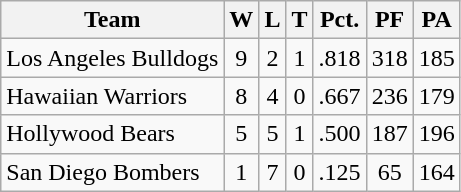<table class="wikitable">
<tr>
<th>Team</th>
<th>W</th>
<th>L</th>
<th>T</th>
<th>Pct.</th>
<th>PF</th>
<th>PA</th>
</tr>
<tr align="center">
<td align="left">Los Angeles Bulldogs</td>
<td>9</td>
<td>2</td>
<td>1</td>
<td>.818</td>
<td>318</td>
<td>185</td>
</tr>
<tr align="center">
<td align="left">Hawaiian Warriors</td>
<td>8</td>
<td>4</td>
<td>0</td>
<td>.667</td>
<td>236</td>
<td>179</td>
</tr>
<tr align="center">
<td align="left">Hollywood Bears</td>
<td>5</td>
<td>5</td>
<td>1</td>
<td>.500</td>
<td>187</td>
<td>196</td>
</tr>
<tr align="center">
<td align="left">San Diego Bombers</td>
<td>1</td>
<td>7</td>
<td>0</td>
<td>.125</td>
<td>65</td>
<td>164</td>
</tr>
</table>
